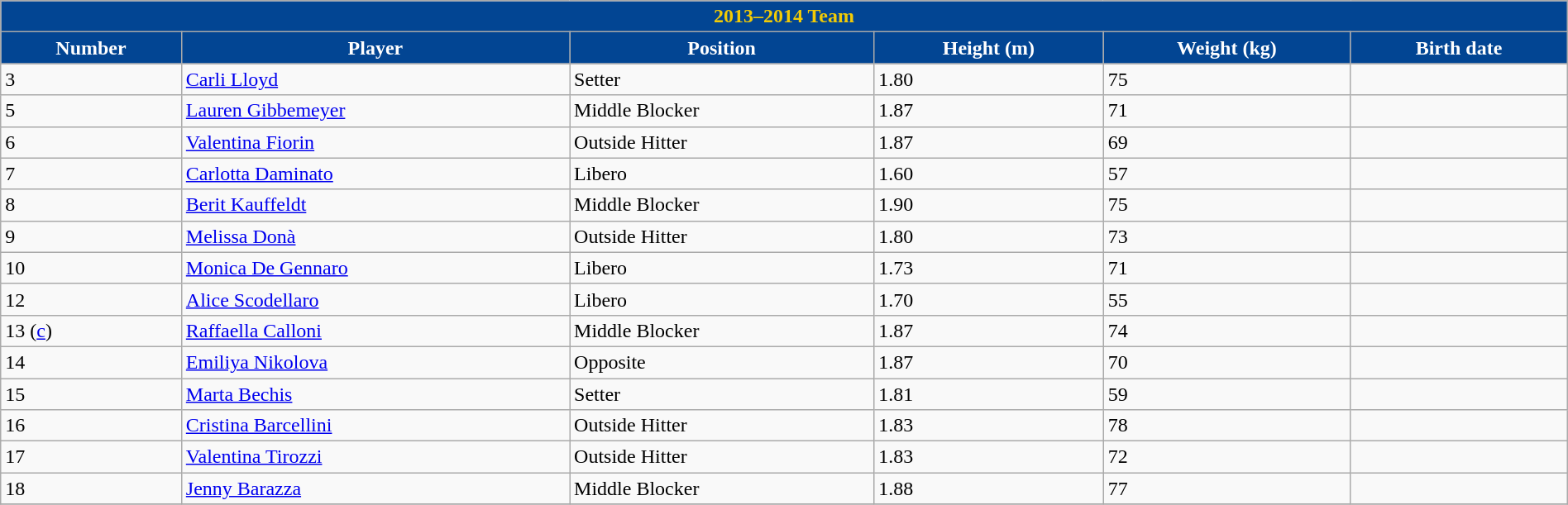<table class="wikitable" style="width:100%;">
<tr>
<th style="color:#F2CB05; background:#024593;" colspan=6><strong>2013–2014 Team</strong></th>
</tr>
<tr>
<th style="color:#ffffff; background:#024593;">Number</th>
<th style="color:#ffffff; background:#024593;">Player</th>
<th style="color:#ffffff; background:#024593;">Position</th>
<th style="color:#ffffff; background:#024593;">Height (m)</th>
<th style="color:#ffffff; background:#024593;">Weight (kg)</th>
<th style="color:#ffffff; background:#024593;">Birth date</th>
</tr>
<tr>
<td>3</td>
<td> <a href='#'>Carli Lloyd</a></td>
<td>Setter</td>
<td>1.80</td>
<td>75</td>
<td></td>
</tr>
<tr>
<td>5</td>
<td> <a href='#'>Lauren Gibbemeyer</a></td>
<td>Middle Blocker</td>
<td>1.87</td>
<td>71</td>
<td></td>
</tr>
<tr>
<td>6</td>
<td> <a href='#'>Valentina Fiorin</a></td>
<td>Outside Hitter</td>
<td>1.87</td>
<td>69</td>
<td></td>
</tr>
<tr>
<td>7</td>
<td> <a href='#'>Carlotta Daminato</a></td>
<td>Libero</td>
<td>1.60</td>
<td>57</td>
<td></td>
</tr>
<tr>
<td>8</td>
<td> <a href='#'>Berit Kauffeldt</a></td>
<td>Middle Blocker</td>
<td>1.90</td>
<td>75</td>
<td></td>
</tr>
<tr>
<td>9</td>
<td> <a href='#'>Melissa Donà</a></td>
<td>Outside Hitter</td>
<td>1.80</td>
<td>73</td>
<td></td>
</tr>
<tr>
<td>10</td>
<td> <a href='#'>Monica De Gennaro</a></td>
<td>Libero</td>
<td>1.73</td>
<td>71</td>
<td></td>
</tr>
<tr>
<td>12</td>
<td> <a href='#'>Alice Scodellaro</a></td>
<td>Libero</td>
<td>1.70</td>
<td>55</td>
<td></td>
</tr>
<tr>
<td>13 (<a href='#'>c</a>)</td>
<td> <a href='#'>Raffaella Calloni</a></td>
<td>Middle Blocker</td>
<td>1.87</td>
<td>74</td>
<td></td>
</tr>
<tr>
<td>14</td>
<td> <a href='#'>Emiliya Nikolova</a></td>
<td>Opposite</td>
<td>1.87</td>
<td>70</td>
<td></td>
</tr>
<tr>
<td>15</td>
<td> <a href='#'>Marta Bechis</a></td>
<td>Setter</td>
<td>1.81</td>
<td>59</td>
<td></td>
</tr>
<tr>
<td>16</td>
<td> <a href='#'>Cristina Barcellini</a></td>
<td>Outside Hitter</td>
<td>1.83</td>
<td>78</td>
<td></td>
</tr>
<tr>
<td>17</td>
<td> <a href='#'>Valentina Tirozzi</a></td>
<td>Outside Hitter</td>
<td>1.83</td>
<td>72</td>
<td></td>
</tr>
<tr>
<td>18</td>
<td> <a href='#'>Jenny Barazza</a></td>
<td>Middle Blocker</td>
<td>1.88</td>
<td>77</td>
<td></td>
</tr>
<tr>
</tr>
</table>
